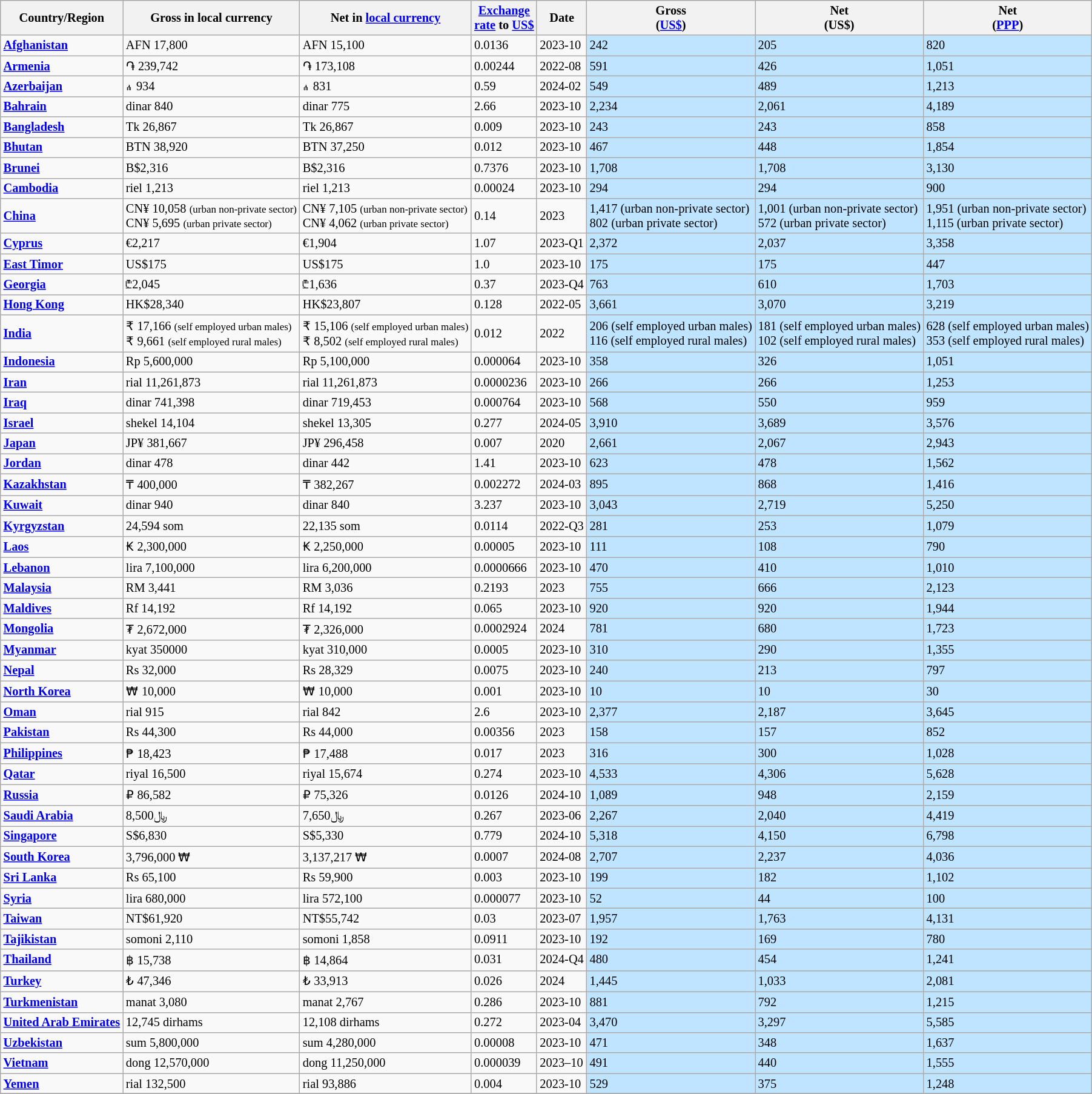<table class="wikitable sortable" style="font-size:85%;">
<tr>
<th>Country/Region</th>
<th>Gross in local currency</th>
<th>Net in <a href='#'>local currency</a></th>
<th><a href='#'>Exchange<br>rate</a> to <a href='#'>US$</a></th>
<th>Date</th>
<th>Gross<br>(<a href='#'>US$</a>)</th>
<th>Net<br>(US$)</th>
<th>Net<br>(<a href='#'>PPP</a>)</th>
</tr>
<tr>
<td> <strong><a href='#'>Afghanistan</a></strong></td>
<td>AFN 17,800</td>
<td>AFN 15,100</td>
<td>0.0136</td>
<td>2023-10</td>
<td style="background:#bfe4ff">242</td>
<td style="background:#bfe4ff">205</td>
<td style="background:#bfe4ff">820</td>
</tr>
<tr>
<td> <strong><a href='#'>Armenia</a></strong></td>
<td>֏ 239,742</td>
<td>֏ 173,108</td>
<td>0.00244</td>
<td>2022-08</td>
<td style="background:#bfe4ff">591</td>
<td style="background:#bfe4ff">426</td>
<td style="background:#bfe4ff">1,051</td>
</tr>
<tr>
<td> <strong><a href='#'>Azerbaijan</a></strong></td>
<td>₼ 934</td>
<td>₼ 831</td>
<td>0.59</td>
<td>2024-02</td>
<td style="background:#bfe4ff">549</td>
<td style="background:#bfe4ff">489</td>
<td style="background:#bfe4ff">1,213</td>
</tr>
<tr>
<td> <strong><a href='#'>Bahrain</a></strong></td>
<td>dinar 840</td>
<td>dinar 775</td>
<td>2.66</td>
<td>2023-10</td>
<td style="background:#bfe4ff">2,234</td>
<td style="background:#bfe4ff">2,061</td>
<td style="background:#bfe4ff">4,189</td>
</tr>
<tr>
<td> <strong><a href='#'>Bangladesh</a></strong></td>
<td>Tk 26,867</td>
<td>Tk 26,867</td>
<td>0.009</td>
<td>2023-10</td>
<td style="background:#bfe4ff">243</td>
<td style="background:#bfe4ff">243</td>
<td style="background:#bfe4ff">858</td>
</tr>
<tr>
<td> <strong><a href='#'>Bhutan</a></strong></td>
<td>BTN 38,920</td>
<td>BTN 37,250</td>
<td>0.012</td>
<td>2023-10</td>
<td style="background:#bfe4ff">467</td>
<td style="background:#bfe4ff">448</td>
<td style="background:#bfe4ff">1,854</td>
</tr>
<tr>
<td> <strong><a href='#'>Brunei</a></strong></td>
<td>B$2,316</td>
<td>B$2,316</td>
<td>0.7376</td>
<td>2023-10</td>
<td style="background:#bfe4ff">1,708</td>
<td style="background:#bfe4ff">1,708</td>
<td style="background:#bfe4ff">3,130</td>
</tr>
<tr>
<td> <strong><a href='#'>Cambodia</a></strong></td>
<td>riel 1,213</td>
<td>riel 1,213</td>
<td>0.00024</td>
<td>2023-10</td>
<td style="background:#bfe4ff">294</td>
<td style="background:#bfe4ff">294</td>
<td style="background:#bfe4ff">900</td>
</tr>
<tr>
<td> <strong><a href='#'>China</a></strong></td>
<td>CN¥ 10,058 <small>(urban non-private sector)</small><br> CN¥ 5,695 <small>(urban private sector)</small></td>
<td>CN¥ 7,105 <small>(urban non-private sector)</small><br> CN¥ 4,062 <small>(urban private sector)</small></td>
<td>0.14</td>
<td>2023</td>
<td style="background:#bfe4ff">1,417 (urban non-private sector)<br> 802 (urban private sector)</td>
<td style="background:#bfe4ff">1,001 (urban non-private sector)<br> 572 (urban private sector)</td>
<td style="background:#bfe4ff">1,951 (urban non-private sector)<br> 1,115 (urban private sector)</td>
</tr>
<tr>
<td> <strong><a href='#'>Cyprus</a></strong></td>
<td>€2,217</td>
<td>€1,904</td>
<td>1.07</td>
<td>2023-Q1</td>
<td style="background:#bfe4ff">2,372</td>
<td style="background:#bfe4ff">2,037</td>
<td style="background:#bfe4ff">3,358</td>
</tr>
<tr>
<td> <strong><a href='#'>East Timor</a></strong></td>
<td>US$175</td>
<td>US$175</td>
<td>1.0</td>
<td>2023-10</td>
<td style="background:#bfe4ff">175</td>
<td style="background:#bfe4ff">175</td>
<td style="background:#bfe4ff">447</td>
</tr>
<tr>
<td> <strong><a href='#'>Georgia</a></strong></td>
<td>₾2,045</td>
<td>₾1,636</td>
<td>0.37</td>
<td>2023-Q4</td>
<td style="background:#bfe4ff">763</td>
<td style="background:#bfe4ff">610</td>
<td style="background:#bfe4ff">1,703</td>
</tr>
<tr>
<td> <strong><a href='#'>Hong Kong</a></strong></td>
<td>HK$28,340</td>
<td>HK$23,807</td>
<td>0.128</td>
<td>2022-05</td>
<td style="background:#bfe4ff">3,661</td>
<td style="background:#bfe4ff">3,070</td>
<td style="background:#bfe4ff">3,219</td>
</tr>
<tr>
<td> <strong><a href='#'>India</a></strong></td>
<td>₹ 17,166 <small>(self employed urban males)</small><br>₹ 9,661 <small>(self employed rural males)</small></td>
<td>₹ 15,106 <small>(self employed urban males)</small><br>₹ 8,502 <small>(self employed rural males)</small></td>
<td>0.012</td>
<td>2022</td>
<td style="background:#bfe4ff">206  (self employed urban males)<br>116  (self employed rural males)</td>
<td style="background:#bfe4ff">181  (self employed urban males)<br>102  (self employed rural males)</td>
<td style="background:#bfe4ff">628  (self employed urban males)<br>353  (self employed rural males)</td>
</tr>
<tr>
<td> <strong><a href='#'>Indonesia</a></strong></td>
<td>Rp 5,600,000</td>
<td>Rp 5,100,000</td>
<td>0.000064</td>
<td>2023-10</td>
<td style="background:#bfe4ff">358</td>
<td style="background:#bfe4ff">326</td>
<td style="background:#bfe4ff">1,051</td>
</tr>
<tr>
<td> <strong><a href='#'>Iran</a></strong></td>
<td>rial 11,261,873</td>
<td>rial 11,261,873</td>
<td>0.0000236</td>
<td>2023-10</td>
<td style="background:#bfe4ff">266</td>
<td style="background:#bfe4ff">266</td>
<td style="background:#bfe4ff">1,253</td>
</tr>
<tr>
<td> <strong><a href='#'>Iraq</a></strong></td>
<td>dinar 741,398</td>
<td>dinar 719,453</td>
<td>0.000764</td>
<td>2023-10</td>
<td style="background:#bfe4ff">568</td>
<td style="background:#bfe4ff">550</td>
<td style="background:#bfe4ff">959</td>
</tr>
<tr>
<td> <strong><a href='#'>Israel</a></strong></td>
<td>shekel 14,104</td>
<td>shekel 13,305</td>
<td>0.277</td>
<td>2024-05</td>
<td style="background:#bfe4ff">3,910</td>
<td style="background:#bfe4ff">3,689</td>
<td style="background:#bfe4ff">3,576</td>
</tr>
<tr>
<td> <strong><a href='#'>Japan</a></strong></td>
<td>JP¥ 381,667</td>
<td>JP¥ 296,458</td>
<td>0.007</td>
<td>2020</td>
<td style="background:#bfe4ff">2,661</td>
<td style="background:#bfe4ff">2,067</td>
<td style="background:#bfe4ff">2,943</td>
</tr>
<tr>
<td> <strong><a href='#'>Jordan</a></strong></td>
<td>dinar 478</td>
<td>dinar 442</td>
<td>1.41</td>
<td>2023-10</td>
<td style="background:#bfe4ff">623</td>
<td style="background:#bfe4ff">478</td>
<td style="background:#bfe4ff">1,562</td>
</tr>
<tr>
<td> <strong><a href='#'>Kazakhstan</a></strong></td>
<td>₸ 400,000</td>
<td>₸ 382,267</td>
<td>0.002272</td>
<td>2024-03</td>
<td style="background:#bfe4ff">895</td>
<td style="background:#bfe4ff">868</td>
<td style="background:#bfe4ff">1,416</td>
</tr>
<tr>
<td> <strong><a href='#'>Kuwait</a></strong></td>
<td>dinar 940</td>
<td>dinar 840</td>
<td>3.237</td>
<td>2023-10</td>
<td style="background:#bfe4ff">3,043</td>
<td style="background:#bfe4ff">2,719</td>
<td style="background:#bfe4ff">5,250</td>
</tr>
<tr>
<td> <strong><a href='#'>Kyrgyzstan</a></strong></td>
<td>24,594 som </td>
<td>22,135 som </td>
<td>0.0114</td>
<td>2022-Q3</td>
<td style="background:#bfe4ff">281</td>
<td style="background:#bfe4ff">253</td>
<td style="background:#bfe4ff">1,079</td>
</tr>
<tr>
<td> <strong><a href='#'>Laos</a></strong></td>
<td>₭ 2,300,000</td>
<td>₭ 2,250,000</td>
<td>0.00005</td>
<td>2023-10</td>
<td style="background:#bfe4ff">111</td>
<td style="background:#bfe4ff">108</td>
<td style="background:#bfe4ff">790</td>
</tr>
<tr>
<td> <strong><a href='#'>Lebanon</a></strong></td>
<td>lira 7,100,000</td>
<td>lira 6,200,000</td>
<td>0.0000666</td>
<td>2023-10</td>
<td style="background:#bfe4ff">470</td>
<td style="background:#bfe4ff">410</td>
<td style="background:#bfe4ff">1,010</td>
</tr>
<tr>
<td> <strong><a href='#'>Malaysia</a></strong></td>
<td>RM 3,441</td>
<td>RM 3,036</td>
<td>0.2193</td>
<td>2023</td>
<td style="background:#bfe4ff">755</td>
<td style="background:#bfe4ff">666</td>
<td style="background:#bfe4ff">2,123</td>
</tr>
<tr>
<td> <strong><a href='#'>Maldives</a></strong></td>
<td>Rf 14,192</td>
<td>Rf 14,192</td>
<td>0.065</td>
<td>2023-10</td>
<td style="background:#bfe4ff">920</td>
<td style="background:#bfe4ff">920</td>
<td style="background:#bfe4ff">1,944</td>
</tr>
<tr>
<td> <strong><a href='#'>Mongolia</a></strong></td>
<td>₮ 2,672,000</td>
<td>₮ 2,326,000</td>
<td>0.0002924</td>
<td>2024</td>
<td style="background:#bfe4ff">781</td>
<td style="background:#bfe4ff">680</td>
<td style="background:#bfe4ff">1,723</td>
</tr>
<tr>
<td> <strong><a href='#'>Myanmar</a></strong></td>
<td>kyat 350000</td>
<td>kyat 310,000</td>
<td>0.0005</td>
<td>2023-10</td>
<td style="background:#bfe4ff">310</td>
<td style="background:#bfe4ff">290</td>
<td style="background:#bfe4ff">1,355</td>
</tr>
<tr>
<td> <strong><a href='#'>Nepal</a></strong></td>
<td>Rs 32,000</td>
<td>Rs 28,329</td>
<td>0.0075</td>
<td>2023-10</td>
<td style="background:#bfe4ff">240</td>
<td style="background:#bfe4ff">213</td>
<td style="background:#bfe4ff">797</td>
</tr>
<tr>
<td> <strong><a href='#'>North Korea</a></strong></td>
<td>₩ 10,000</td>
<td>₩ 10,000</td>
<td>0.001</td>
<td>2023-10</td>
<td style="background:#bfe4ff">10</td>
<td style="background:#bfe4ff">10</td>
<td style="background:#bfe4ff">30</td>
</tr>
<tr>
<td> <strong><a href='#'>Oman</a></strong></td>
<td>rial 915</td>
<td>rial 842</td>
<td>2.6</td>
<td>2023-10</td>
<td style="background:#bfe4ff">2,377</td>
<td style="background:#bfe4ff">2,187</td>
<td style="background:#bfe4ff">3,645</td>
</tr>
<tr>
<td> <strong><a href='#'>Pakistan</a></strong></td>
<td>Rs 44,300</td>
<td>Rs 44,000</td>
<td>0.00356</td>
<td>2023</td>
<td style="background:#bfe4ff">158</td>
<td style="background:#bfe4ff">157</td>
<td style="background:#bfe4ff">852</td>
</tr>
<tr>
<td> <strong><a href='#'>Philippines</a></strong></td>
<td>₱ 18,423</td>
<td>₱ 17,488</td>
<td>0.017</td>
<td>2023</td>
<td style="background:#bfe4ff">316</td>
<td style="background:#bfe4ff">300</td>
<td style="background:#bfe4ff">1,028</td>
</tr>
<tr>
<td> <strong><a href='#'>Qatar</a></strong></td>
<td>riyal 16,500</td>
<td>riyal 15,674</td>
<td>0.274</td>
<td>2023-10</td>
<td style="background:#bfe4ff">4,533</td>
<td style="background:#bfe4ff">4,306</td>
<td style="background:#bfe4ff">5,628</td>
</tr>
<tr>
<td> <strong><a href='#'>Russia</a></strong></td>
<td>₽ 86,582</td>
<td>₽ 75,326</td>
<td>0.0126</td>
<td>2024-10</td>
<td style="background:#bfe4ff">1,089</td>
<td style="background:#bfe4ff">948</td>
<td style="background:#bfe4ff">2,159</td>
</tr>
<tr>
<td> <strong><a href='#'>Saudi Arabia</a></strong></td>
<td>﷼8,500 </td>
<td>7,650﷼</td>
<td>0.267</td>
<td>2023-06</td>
<td style="background:#bfe4ff">2,267</td>
<td style="background:#bfe4ff">2,040</td>
<td style="background:#bfe4ff">4,419</td>
</tr>
<tr>
<td> <strong><a href='#'>Singapore</a></strong></td>
<td>S$6,830</td>
<td>S$5,330</td>
<td>0.779</td>
<td>2024-10</td>
<td style="background:#bfe4ff">5,318</td>
<td style="background:#bfe4ff">4,150</td>
<td style="background:#bfe4ff">6,798</td>
</tr>
<tr>
<td> <strong><a href='#'>South Korea</a></strong></td>
<td>3,796,000 ₩</td>
<td>3,137,217 ₩</td>
<td>0.0007</td>
<td>2024-08</td>
<td style="background:#bfe4ff">2,707</td>
<td style="background:#bfe4ff">2,237</td>
<td style="background:#bfe4ff">4,036</td>
</tr>
<tr>
<td> <strong><a href='#'>Sri Lanka</a></strong></td>
<td>Rs 65,100</td>
<td>Rs 59,900</td>
<td>0.003</td>
<td>2023-10</td>
<td style="background:#bfe4ff">199</td>
<td style="background:#bfe4ff">182</td>
<td style="background:#bfe4ff">1,102</td>
</tr>
<tr>
<td> <strong><a href='#'>Syria</a></strong></td>
<td>lira 680,000</td>
<td>lira 572,100</td>
<td>0.000077</td>
<td>2023-10</td>
<td style="background:#bfe4ff">52</td>
<td style="background:#bfe4ff">44</td>
<td style="background:#bfe4ff">100</td>
</tr>
<tr>
<td> <strong><a href='#'>Taiwan</a></strong></td>
<td>NT$61,920</td>
<td>NT$55,742</td>
<td>0.03</td>
<td>2023-07</td>
<td style="background:#bfe4ff">1,957</td>
<td style="background:#bfe4ff">1,763</td>
<td style="background:#bfe4ff">4,131</td>
</tr>
<tr>
<td> <strong><a href='#'>Tajikistan</a></strong></td>
<td>somoni 2,110</td>
<td>somoni 1,858</td>
<td>0.0911</td>
<td>2023-10</td>
<td style="background:#bfe4ff">192</td>
<td style="background:#bfe4ff">169</td>
<td style="background:#bfe4ff">780</td>
</tr>
<tr>
<td> <strong><a href='#'>Thailand</a></strong></td>
<td>฿ 15,738</td>
<td>฿ 14,864</td>
<td>0.031</td>
<td>2024-Q4</td>
<td style="background:#bfe4ff">480</td>
<td style="background:#bfe4ff">454</td>
<td style="background:#bfe4ff">1,241</td>
</tr>
<tr>
<td> <strong><a href='#'>Turkey</a></strong></td>
<td>₺ 47,346</td>
<td>₺ 33,913</td>
<td>0.026</td>
<td>2024</td>
<td style="background:#bfe4ff">1,445</td>
<td style="background:#bfe4ff">1,033</td>
<td style="background:#bfe4ff">2,081</td>
</tr>
<tr>
<td> <strong><a href='#'>Turkmenistan</a></strong></td>
<td>manat 3,080</td>
<td>manat 2,767</td>
<td>0.286</td>
<td>2023-10</td>
<td style="background:#bfe4ff">881</td>
<td style="background:#bfe4ff">792</td>
<td style="background:#bfe4ff">1,215</td>
</tr>
<tr>
<td> <strong><a href='#'>United Arab Emirates</a></strong></td>
<td>12,745 dirhams</td>
<td>12,108 dirhams</td>
<td>0.272</td>
<td>2023-04</td>
<td style="background:#bfe4ff">3,470</td>
<td style="background:#bfe4ff">3,297</td>
<td style="background:#bfe4ff">5,585</td>
</tr>
<tr>
<td> <strong><a href='#'>Uzbekistan</a></strong></td>
<td>sum 5,800,000</td>
<td>sum 4,280,000</td>
<td>0.00008</td>
<td>2023-10</td>
<td style="background:#bfe4ff">471</td>
<td style="background:#bfe4ff">348</td>
<td style="background:#bfe4ff">1,637</td>
</tr>
<tr>
<td> <strong><a href='#'>Vietnam</a></strong></td>
<td>dong 12,570,000</td>
<td>dong 11,250,000</td>
<td>0.000039</td>
<td>2023–10</td>
<td style="background:#bfe4ff">491</td>
<td style="background:#bfe4ff">440</td>
<td style="background:#bfe4ff">1,555</td>
</tr>
<tr>
<td> <strong><a href='#'>Yemen</a></strong></td>
<td>rial 132,500</td>
<td>rial 93,886</td>
<td>0.004</td>
<td>2023-10</td>
<td style="background:#bfe4ff">529</td>
<td style="background:#bfe4ff">375</td>
<td style="background:#bfe4ff">1,248</td>
</tr>
<tr>
</tr>
</table>
